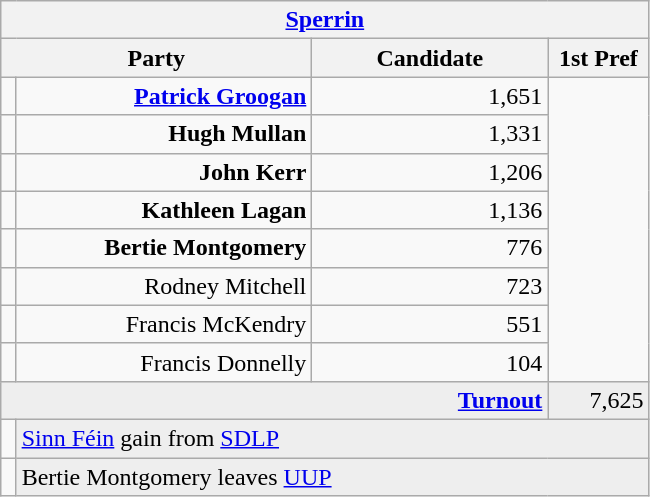<table class="wikitable">
<tr>
<th colspan="4" align="center"><a href='#'>Sperrin</a></th>
</tr>
<tr>
<th colspan="2" align="center" width=200>Party</th>
<th width=150>Candidate</th>
<th width=60>1st Pref</th>
</tr>
<tr>
<td></td>
<td align="right"><strong><a href='#'>Patrick Groogan</a></strong></td>
<td align="right">1,651</td>
</tr>
<tr>
<td></td>
<td align="right"><strong>Hugh Mullan</strong></td>
<td align="right">1,331</td>
</tr>
<tr>
<td></td>
<td align="right"><strong>John Kerr</strong></td>
<td align="right">1,206</td>
</tr>
<tr>
<td></td>
<td align="right"><strong>Kathleen Lagan</strong></td>
<td align="right">1,136</td>
</tr>
<tr>
<td></td>
<td align="right"><strong>Bertie Montgomery</strong></td>
<td align="right">776</td>
</tr>
<tr>
<td></td>
<td align="right">Rodney Mitchell</td>
<td align="right">723</td>
</tr>
<tr>
<td></td>
<td align="right">Francis McKendry</td>
<td align="right">551</td>
</tr>
<tr>
<td></td>
<td align="right">Francis Donnelly</td>
<td align="right">104</td>
</tr>
<tr bgcolor="EEEEEE">
<td colspan=3 align="right"><strong><a href='#'>Turnout</a></strong></td>
<td align="right">7,625</td>
</tr>
<tr>
<td bgcolor=></td>
<td colspan=3 bgcolor="EEEEEE"><a href='#'>Sinn Féin</a> gain from <a href='#'>SDLP</a></td>
</tr>
<tr>
<td bgcolor=></td>
<td colspan=3 bgcolor="EEEEEE">Bertie Montgomery leaves <a href='#'>UUP</a></td>
</tr>
</table>
